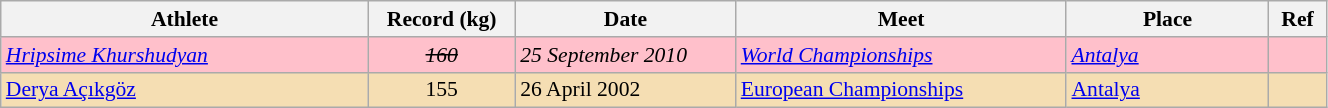<table class="wikitable" style="font-size:90%; width: 70%;">
<tr>
<th width=20%>Athlete</th>
<th width=8%>Record (kg)</th>
<th width=12%>Date</th>
<th width=18%>Meet</th>
<th width=11%>Place</th>
<th width=3%>Ref</th>
</tr>
<tr bgcolor=pink>
<td><em> <a href='#'>Hripsime Khurshudyan</a></em> </td>
<td align="center"><em><s>160</s></em></td>
<td><em>25 September 2010</em></td>
<td><em><a href='#'>World Championships</a></em></td>
<td><em><a href='#'>Antalya</a></em></td>
<td></td>
</tr>
<tr bgcolor=Wheat>
<td> <a href='#'>Derya Açıkgöz</a> </td>
<td align="center">155</td>
<td>26 April 2002</td>
<td><a href='#'>European Championships</a></td>
<td><a href='#'>Antalya</a></td>
<td></td>
</tr>
</table>
